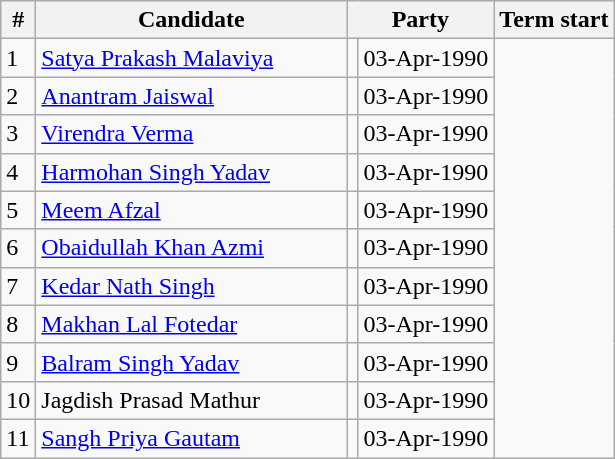<table class="wikitable">
<tr>
<th>#</th>
<th style="width:200px">Candidate</th>
<th colspan="2">Party</th>
<th>Term start</th>
</tr>
<tr>
<td>1</td>
<td><a href='#'>Satya Prakash Malaviya</a></td>
<td></td>
<td>03-Apr-1990</td>
</tr>
<tr>
<td>2</td>
<td><a href='#'>Anantram Jaiswal</a></td>
<td></td>
<td>03-Apr-1990</td>
</tr>
<tr>
<td>3</td>
<td><a href='#'>Virendra Verma</a></td>
<td></td>
<td>03-Apr-1990</td>
</tr>
<tr>
<td>4</td>
<td><a href='#'>Harmohan Singh Yadav</a></td>
<td></td>
<td>03-Apr-1990</td>
</tr>
<tr>
<td>5</td>
<td><a href='#'>Meem Afzal</a></td>
<td></td>
<td>03-Apr-1990</td>
</tr>
<tr>
<td>6</td>
<td><a href='#'>Obaidullah Khan Azmi</a></td>
<td></td>
<td>03-Apr-1990</td>
</tr>
<tr>
<td>7</td>
<td><a href='#'>Kedar Nath Singh</a></td>
<td></td>
<td>03-Apr-1990</td>
</tr>
<tr>
<td>8</td>
<td><a href='#'>Makhan Lal Fotedar</a></td>
<td></td>
<td>03-Apr-1990</td>
</tr>
<tr>
<td>9</td>
<td><a href='#'>Balram Singh Yadav</a></td>
<td></td>
<td>03-Apr-1990</td>
</tr>
<tr>
<td>10</td>
<td>Jagdish Prasad Mathur</td>
<td></td>
<td>03-Apr-1990</td>
</tr>
<tr>
<td>11</td>
<td><a href='#'>Sangh Priya Gautam</a></td>
<td></td>
<td>03-Apr-1990</td>
</tr>
</table>
